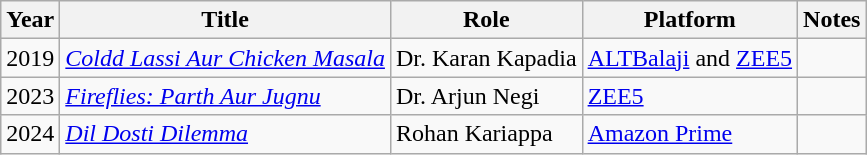<table class="wikitable">
<tr>
<th>Year</th>
<th>Title</th>
<th>Role</th>
<th>Platform</th>
<th>Notes</th>
</tr>
<tr>
<td>2019</td>
<td><em><a href='#'>Coldd Lassi Aur Chicken Masala</a></em></td>
<td>Dr. Karan Kapadia</td>
<td><a href='#'>ALTBalaji</a> and <a href='#'>ZEE5</a></td>
<td></td>
</tr>
<tr>
<td>2023</td>
<td><em><a href='#'>Fireflies: Parth Aur Jugnu</a></em></td>
<td>Dr. Arjun Negi</td>
<td><a href='#'>ZEE5</a></td>
<td></td>
</tr>
<tr>
<td>2024</td>
<td><em><a href='#'>Dil Dosti Dilemma</a></em></td>
<td>Rohan Kariappa</td>
<td><a href='#'>Amazon Prime</a></td>
<td></td>
</tr>
</table>
